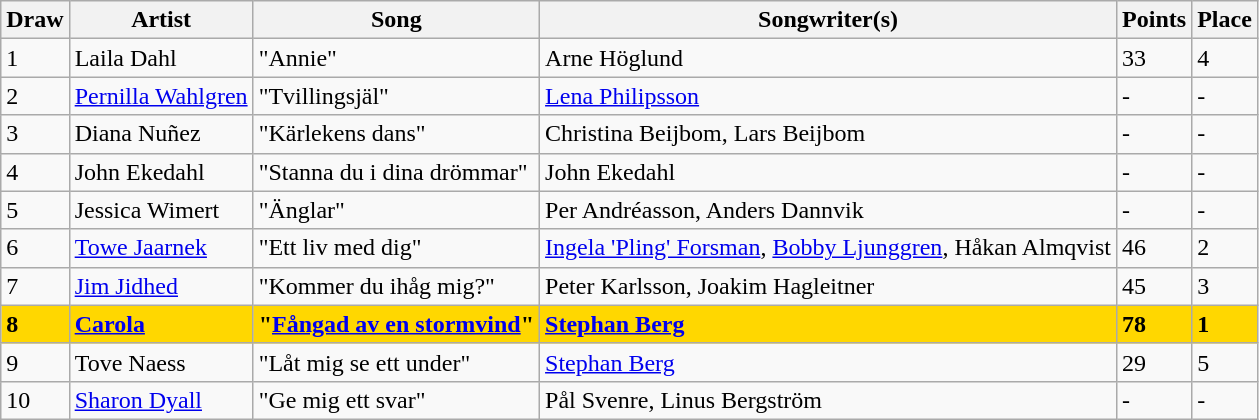<table class="wikitable">
<tr>
<th>Draw</th>
<th>Artist</th>
<th>Song</th>
<th>Songwriter(s)</th>
<th>Points</th>
<th>Place</th>
</tr>
<tr>
<td>1</td>
<td>Laila Dahl</td>
<td>"Annie"</td>
<td>Arne Höglund</td>
<td>33</td>
<td>4</td>
</tr>
<tr>
<td>2</td>
<td><a href='#'>Pernilla Wahlgren</a></td>
<td>"Tvillingsjäl"</td>
<td><a href='#'>Lena Philipsson</a></td>
<td>-</td>
<td>-</td>
</tr>
<tr>
<td>3</td>
<td>Diana Nuñez</td>
<td>"Kärlekens dans"</td>
<td>Christina Beijbom, Lars Beijbom</td>
<td>-</td>
<td>-</td>
</tr>
<tr>
<td>4</td>
<td>John Ekedahl</td>
<td>"Stanna du i dina drömmar"</td>
<td>John Ekedahl</td>
<td>-</td>
<td>-</td>
</tr>
<tr>
<td>5</td>
<td>Jessica Wimert</td>
<td>"Änglar"</td>
<td>Per Andréasson, Anders Dannvik</td>
<td>-</td>
<td>-</td>
</tr>
<tr>
<td>6</td>
<td><a href='#'>Towe Jaarnek</a></td>
<td>"Ett liv med dig"</td>
<td><a href='#'>Ingela 'Pling' Forsman</a>, <a href='#'>Bobby Ljunggren</a>, Håkan Almqvist</td>
<td>46</td>
<td>2</td>
</tr>
<tr>
<td>7</td>
<td><a href='#'>Jim Jidhed</a></td>
<td>"Kommer du ihåg mig?"</td>
<td>Peter Karlsson, Joakim Hagleitner</td>
<td>45</td>
<td>3</td>
</tr>
<tr style="font-weight:bold;background:gold;">
<td>8</td>
<td><a href='#'>Carola</a></td>
<td>"<a href='#'>Fångad av en stormvind</a>"</td>
<td><a href='#'>Stephan Berg</a></td>
<td>78</td>
<td>1</td>
</tr>
<tr>
<td>9</td>
<td>Tove Naess</td>
<td>"Låt mig se ett under"</td>
<td><a href='#'>Stephan Berg</a></td>
<td>29</td>
<td>5</td>
</tr>
<tr>
<td>10</td>
<td><a href='#'>Sharon Dyall</a></td>
<td>"Ge mig ett svar"</td>
<td>Pål Svenre, Linus Bergström</td>
<td>-</td>
<td>-</td>
</tr>
</table>
